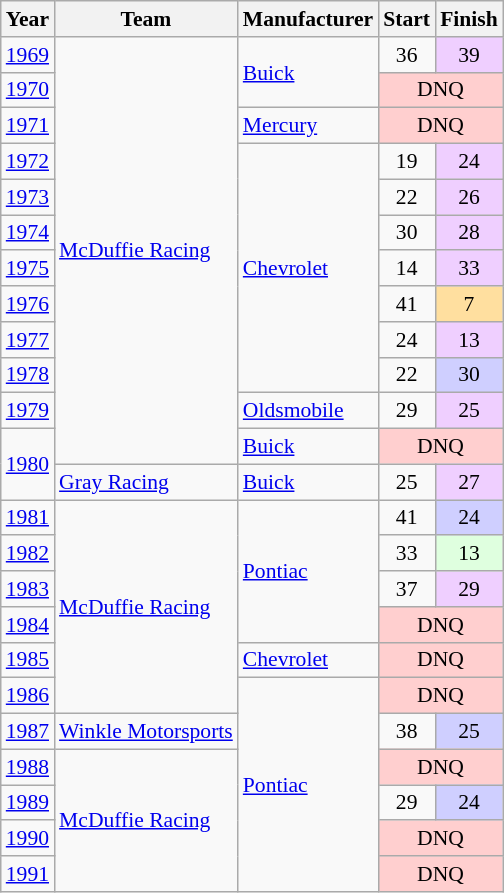<table class="wikitable" style="font-size: 90%;">
<tr>
<th>Year</th>
<th>Team</th>
<th>Manufacturer</th>
<th>Start</th>
<th>Finish</th>
</tr>
<tr>
<td><a href='#'>1969</a></td>
<td rowspan=12><a href='#'>McDuffie Racing</a></td>
<td rowspan=2><a href='#'>Buick</a></td>
<td align=center>36</td>
<td align=center style="background:#EFCFFF;">39</td>
</tr>
<tr>
<td><a href='#'>1970</a></td>
<td colspan=2 align=center style="background:#FFCFCF;">DNQ</td>
</tr>
<tr>
<td><a href='#'>1971</a></td>
<td><a href='#'>Mercury</a></td>
<td colspan=2 align=center style="background:#FFCFCF;">DNQ</td>
</tr>
<tr>
<td><a href='#'>1972</a></td>
<td rowspan=7><a href='#'>Chevrolet</a></td>
<td align=center>19</td>
<td align=center style="background:#EFCFFF;">24</td>
</tr>
<tr>
<td><a href='#'>1973</a></td>
<td align=center>22</td>
<td align=center style="background:#EFCFFF;">26</td>
</tr>
<tr>
<td><a href='#'>1974</a></td>
<td align=center>30</td>
<td align=center style="background:#EFCFFF;">28</td>
</tr>
<tr>
<td><a href='#'>1975</a></td>
<td align=center>14</td>
<td align=center style="background:#EFCFFF;">33</td>
</tr>
<tr>
<td><a href='#'>1976</a></td>
<td align=center>41</td>
<td align=center style="background:#FFDF9F;">7</td>
</tr>
<tr>
<td><a href='#'>1977</a></td>
<td align=center>24</td>
<td align=center style="background:#EFCFFF;">13</td>
</tr>
<tr>
<td><a href='#'>1978</a></td>
<td align=center>22</td>
<td align=center style="background:#CFCFFF;">30</td>
</tr>
<tr>
<td><a href='#'>1979</a></td>
<td><a href='#'>Oldsmobile</a></td>
<td align=center>29</td>
<td align=center style="background:#EFCFFF;">25</td>
</tr>
<tr>
<td rowspan=2><a href='#'>1980</a></td>
<td><a href='#'>Buick</a></td>
<td colspan=2 align=center style="background:#FFCFCF;">DNQ</td>
</tr>
<tr>
<td><a href='#'>Gray Racing</a></td>
<td><a href='#'>Buick</a></td>
<td align=center>25</td>
<td align=center style="background:#EFCFFF;">27</td>
</tr>
<tr>
<td><a href='#'>1981</a></td>
<td rowspan=6><a href='#'>McDuffie Racing</a></td>
<td rowspan=4><a href='#'>Pontiac</a></td>
<td align=center>41</td>
<td align=center style="background:#CFCFFF;">24</td>
</tr>
<tr>
<td><a href='#'>1982</a></td>
<td align=center>33</td>
<td align=center style="background:#DFFFDF;">13</td>
</tr>
<tr>
<td><a href='#'>1983</a></td>
<td align=center>37</td>
<td align=center style="background:#EFCFFF;">29</td>
</tr>
<tr>
<td><a href='#'>1984</a></td>
<td colspan=2 align=center style="background:#FFCFCF;">DNQ</td>
</tr>
<tr>
<td><a href='#'>1985</a></td>
<td><a href='#'>Chevrolet</a></td>
<td colspan=2 align=center style="background:#FFCFCF;">DNQ</td>
</tr>
<tr>
<td><a href='#'>1986</a></td>
<td rowspan=6><a href='#'>Pontiac</a></td>
<td colspan=2 align=center style="background:#FFCFCF;">DNQ</td>
</tr>
<tr>
<td><a href='#'>1987</a></td>
<td><a href='#'>Winkle Motorsports</a></td>
<td align=center>38</td>
<td align=center style="background:#CFCFFF;">25</td>
</tr>
<tr>
<td><a href='#'>1988</a></td>
<td rowspan=4><a href='#'>McDuffie Racing</a></td>
<td colspan=2 align=center style="background:#FFCFCF;">DNQ</td>
</tr>
<tr>
<td><a href='#'>1989</a></td>
<td align=center>29</td>
<td align=center style="background:#CFCFFF;">24</td>
</tr>
<tr>
<td><a href='#'>1990</a></td>
<td colspan=2 align=center style="background:#FFCFCF;">DNQ</td>
</tr>
<tr>
<td><a href='#'>1991</a></td>
<td colspan=2 align=center style="background:#FFCFCF;">DNQ</td>
</tr>
</table>
